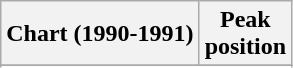<table class="wikitable sortable plainrowheaders" style="text-align:center">
<tr>
<th scope="col">Chart (1990-1991)</th>
<th scope="col">Peak<br>position</th>
</tr>
<tr>
</tr>
<tr>
</tr>
<tr>
</tr>
<tr>
</tr>
<tr>
</tr>
</table>
